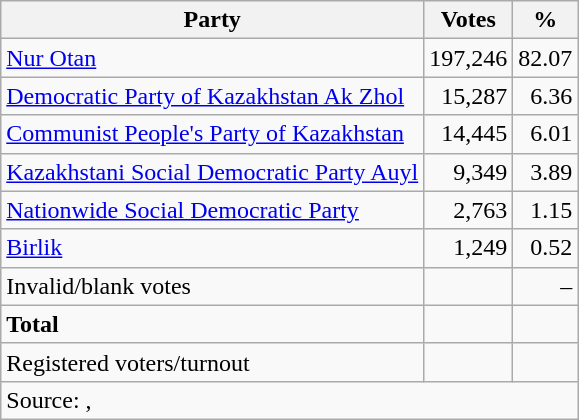<table class=wikitable style=text-align:right>
<tr>
<th>Party</th>
<th>Votes</th>
<th>%</th>
</tr>
<tr>
<td align=left><a href='#'>Nur Otan</a></td>
<td>197,246</td>
<td>82.07</td>
</tr>
<tr>
<td align=left><a href='#'>Democratic Party of Kazakhstan Ak Zhol</a></td>
<td>15,287</td>
<td>6.36</td>
</tr>
<tr>
<td align=left><a href='#'>Communist People's Party of Kazakhstan</a></td>
<td>14,445</td>
<td>6.01</td>
</tr>
<tr>
<td align=left><a href='#'>Kazakhstani Social Democratic Party Auyl</a></td>
<td>9,349</td>
<td>3.89</td>
</tr>
<tr>
<td align=left><a href='#'>Nationwide Social Democratic Party</a></td>
<td>2,763</td>
<td>1.15</td>
</tr>
<tr>
<td align=left><a href='#'>Birlik</a></td>
<td>1,249</td>
<td>0.52</td>
</tr>
<tr>
<td align=left>Invalid/blank votes</td>
<td></td>
<td>–</td>
</tr>
<tr>
<td align=left><strong>Total</strong></td>
<td></td>
<td></td>
</tr>
<tr>
<td align=left>Registered voters/turnout</td>
<td></td>
<td></td>
</tr>
<tr>
<td style="text-align:left;" colspan="5">Source: , </td>
</tr>
</table>
